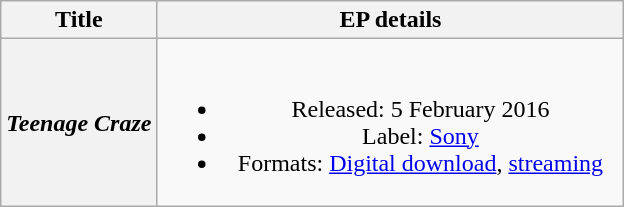<table class="wikitable plainrowheaders" style="text-align:center;">
<tr>
<th scope="col">Title</th>
<th scope="col" style="width:19em;">EP details</th>
</tr>
<tr>
<th scope="row"><em>Teenage Craze</em></th>
<td><br><ul><li>Released: 5 February 2016</li><li>Label: <a href='#'>Sony</a></li><li>Formats: <a href='#'>Digital download</a>, <a href='#'>streaming</a></li></ul></td>
</tr>
</table>
